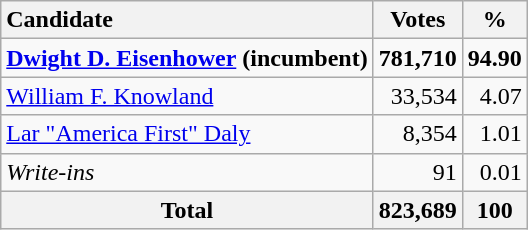<table class="wikitable sortable plainrowheaders" style="text-align:right">
<tr>
<th style="text-align:left;">Candidate</th>
<th>Votes</th>
<th>%</th>
</tr>
<tr>
<td style="text-align:left;"><strong><a href='#'>Dwight D. Eisenhower</a></strong> <strong>(incumbent)</strong></td>
<td><strong>781,710</strong></td>
<td><strong>94.90</strong></td>
</tr>
<tr>
<td style="text-align:left;"><a href='#'>William F. Knowland</a></td>
<td>33,534</td>
<td>4.07</td>
</tr>
<tr>
<td style="text-align:left;"><a href='#'>Lar "America First" Daly</a></td>
<td>8,354</td>
<td>1.01</td>
</tr>
<tr>
<td style="text-align:left;"><em>Write-ins</em></td>
<td>91</td>
<td>0.01</td>
</tr>
<tr class="sortbottom">
<th>Total</th>
<th>823,689</th>
<th>100</th>
</tr>
</table>
